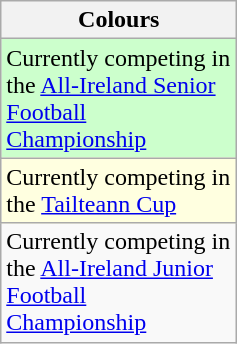<table class="wikitable">
<tr>
<th width="150">Colours</th>
</tr>
<tr style="background:#ccffcc">
<td>Currently competing in the <a href='#'>All-Ireland Senior Football Championship</a></td>
</tr>
<tr style="background:#FFFFE0">
<td>Currently competing in the <a href='#'>Tailteann Cup</a></td>
</tr>
<tr>
<td>Currently competing in the <a href='#'>All-Ireland Junior Football Championship</a></td>
</tr>
</table>
